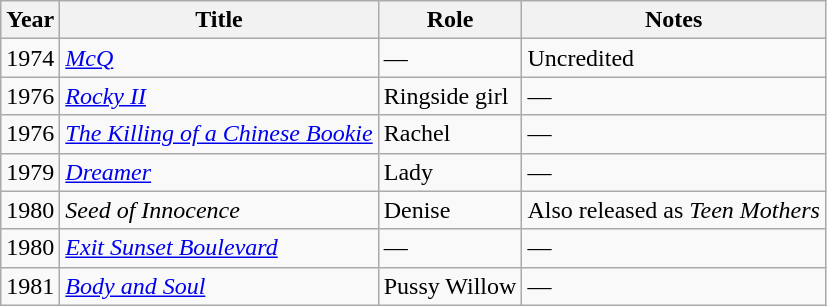<table class="wikitable sortable">
<tr>
<th>Year</th>
<th>Title</th>
<th>Role</th>
<th>Notes</th>
</tr>
<tr>
<td>1974</td>
<td><em><a href='#'>McQ</a></em></td>
<td>—</td>
<td>Uncredited</td>
</tr>
<tr>
<td>1976</td>
<td><em><a href='#'>Rocky II</a></em></td>
<td>Ringside girl</td>
<td>—</td>
</tr>
<tr>
<td>1976</td>
<td><em><a href='#'>The Killing of a Chinese Bookie</a></em></td>
<td>Rachel</td>
<td>—</td>
</tr>
<tr>
<td>1979</td>
<td><em><a href='#'>Dreamer</a></em></td>
<td>Lady</td>
<td>—</td>
</tr>
<tr>
<td>1980</td>
<td><em>Seed of Innocence</em></td>
<td>Denise</td>
<td>Also released as <em>Teen Mothers</em></td>
</tr>
<tr>
<td>1980</td>
<td><em><a href='#'>Exit Sunset Boulevard</a></em></td>
<td>—</td>
<td>—</td>
</tr>
<tr>
<td>1981</td>
<td><em><a href='#'>Body and Soul</a></em></td>
<td>Pussy Willow</td>
<td>—</td>
</tr>
</table>
